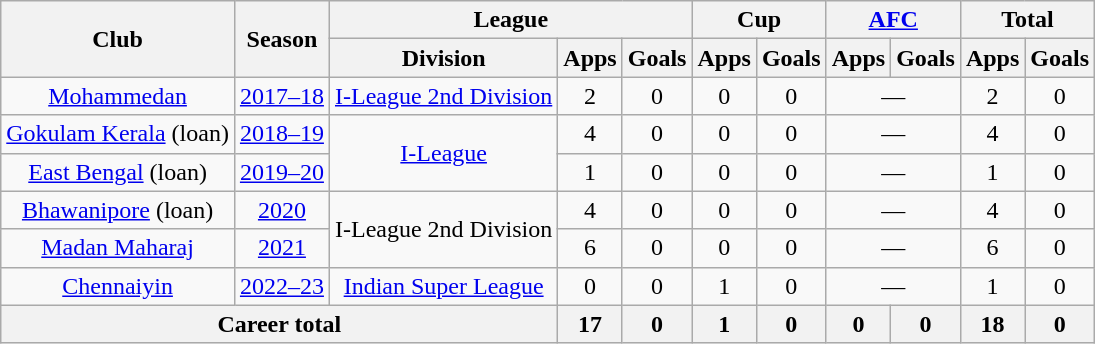<table class="wikitable" style="text-align: center;">
<tr>
<th rowspan="2">Club</th>
<th rowspan="2">Season</th>
<th colspan="3">League</th>
<th colspan="2">Cup</th>
<th colspan="2"><a href='#'>AFC</a></th>
<th colspan="2">Total</th>
</tr>
<tr>
<th>Division</th>
<th>Apps</th>
<th>Goals</th>
<th>Apps</th>
<th>Goals</th>
<th>Apps</th>
<th>Goals</th>
<th>Apps</th>
<th>Goals</th>
</tr>
<tr>
<td rowspan="1"><a href='#'>Mohammedan</a></td>
<td><a href='#'>2017–18</a></td>
<td rowspan="1"><a href='#'>I-League 2nd Division</a></td>
<td>2</td>
<td>0</td>
<td>0</td>
<td>0</td>
<td colspan="2">—</td>
<td>2</td>
<td>0</td>
</tr>
<tr>
<td rowspan="1"><a href='#'>Gokulam Kerala</a> (loan)</td>
<td><a href='#'>2018–19</a></td>
<td rowspan="2"><a href='#'>I-League</a></td>
<td>4</td>
<td>0</td>
<td>0</td>
<td>0</td>
<td colspan="2">—</td>
<td>4</td>
<td>0</td>
</tr>
<tr>
<td rowspan="1"><a href='#'>East Bengal</a> (loan)</td>
<td><a href='#'>2019–20</a></td>
<td>1</td>
<td>0</td>
<td>0</td>
<td>0</td>
<td colspan="2">—</td>
<td>1</td>
<td>0</td>
</tr>
<tr>
<td rowspan="1"><a href='#'>Bhawanipore</a> (loan)</td>
<td><a href='#'>2020</a></td>
<td rowspan="2">I-League 2nd Division</td>
<td>4</td>
<td>0</td>
<td>0</td>
<td>0</td>
<td colspan="2">—</td>
<td>4</td>
<td>0</td>
</tr>
<tr>
<td rowspan="1"><a href='#'>Madan Maharaj</a></td>
<td><a href='#'>2021</a></td>
<td>6</td>
<td>0</td>
<td>0</td>
<td>0</td>
<td colspan="2">—</td>
<td>6</td>
<td>0</td>
</tr>
<tr>
<td rowspan="1"><a href='#'>Chennaiyin</a></td>
<td><a href='#'>2022–23</a></td>
<td rowspan="1"><a href='#'>Indian Super League</a></td>
<td>0</td>
<td>0</td>
<td>1</td>
<td>0</td>
<td colspan="2">—</td>
<td>1</td>
<td>0</td>
</tr>
<tr>
<th colspan="3">Career total</th>
<th>17</th>
<th>0</th>
<th>1</th>
<th>0</th>
<th>0</th>
<th>0</th>
<th>18</th>
<th>0</th>
</tr>
</table>
